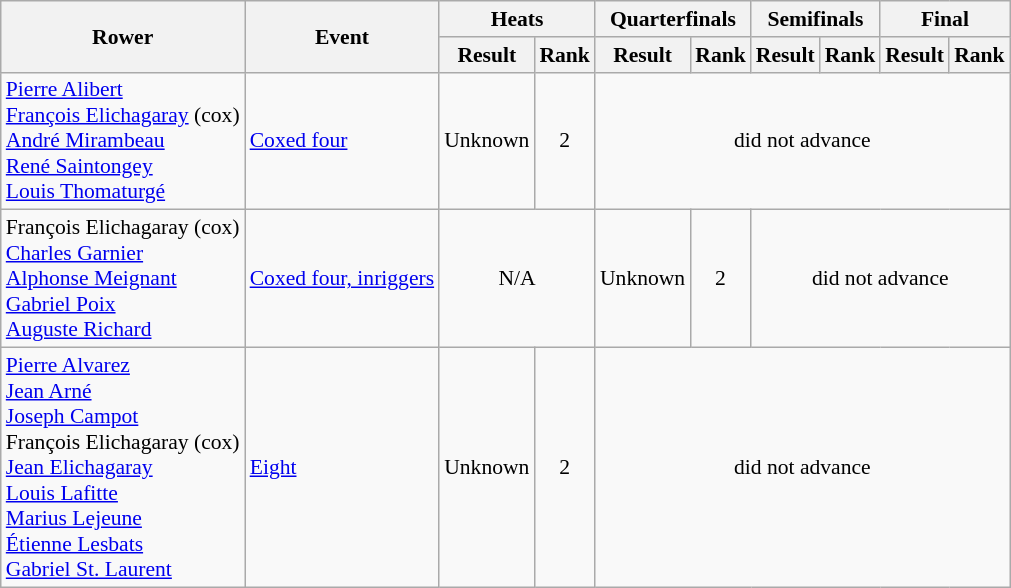<table class=wikitable style="font-size:90%">
<tr>
<th rowspan=2>Rower</th>
<th rowspan=2>Event</th>
<th colspan=2>Heats</th>
<th colspan=2>Quarterfinals</th>
<th colspan=2>Semifinals</th>
<th colspan=2>Final</th>
</tr>
<tr>
<th>Result</th>
<th>Rank</th>
<th>Result</th>
<th>Rank</th>
<th>Result</th>
<th>Rank</th>
<th>Result</th>
<th>Rank</th>
</tr>
<tr>
<td><a href='#'>Pierre Alibert</a> <br> <a href='#'>François Elichagaray</a> (cox) <br> <a href='#'>André Mirambeau</a> <br> <a href='#'>René Saintongey</a> <br> <a href='#'>Louis Thomaturgé</a></td>
<td><a href='#'>Coxed four</a></td>
<td align=center>Unknown</td>
<td align=center>2</td>
<td align=center colspan=6>did not advance</td>
</tr>
<tr>
<td>François Elichagaray (cox) <br> <a href='#'>Charles Garnier</a> <br> <a href='#'>Alphonse Meignant</a> <br> <a href='#'>Gabriel Poix</a> <br> <a href='#'>Auguste Richard</a></td>
<td><a href='#'>Coxed four, inriggers</a></td>
<td align=center colspan=2>N/A</td>
<td align=center>Unknown</td>
<td align=center>2</td>
<td align=center colspan=4>did not advance</td>
</tr>
<tr>
<td><a href='#'>Pierre Alvarez</a> <br> <a href='#'>Jean Arné</a> <br> <a href='#'>Joseph Campot</a> <br> François Elichagaray (cox) <br> <a href='#'>Jean Elichagaray</a> <br> <a href='#'>Louis Lafitte</a> <br> <a href='#'>Marius Lejeune</a> <br> <a href='#'>Étienne Lesbats</a> <br> <a href='#'>Gabriel St. Laurent</a></td>
<td><a href='#'>Eight</a></td>
<td align=center>Unknown</td>
<td align=center>2</td>
<td align=center colspan=6>did not advance</td>
</tr>
</table>
